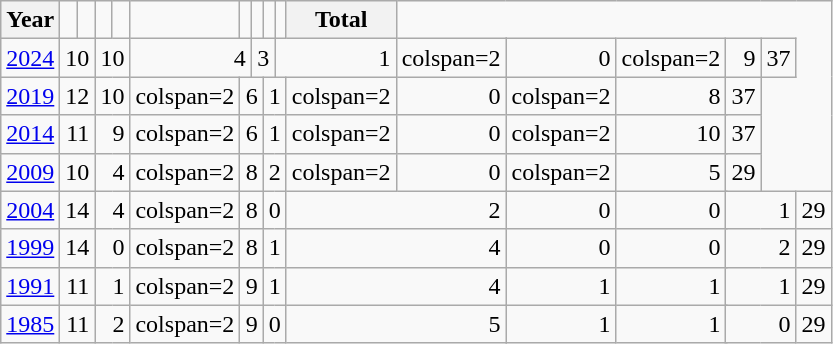<table class="wikitable" style="text-align:right; padding-left:1em">
<tr>
<th align="left">Year</th>
<td></td>
<td></td>
<td></td>
<td></td>
<td></td>
<td></td>
<td></td>
<td></td>
<td></td>
<th align="left">Total</th>
</tr>
<tr>
<td align=left><a href='#'>2024</a></td>
<td colspan=2>10</td>
<td colspan=2>10</td>
<td colspan=2>4</td>
<td colspan=2>3</td>
<td colspan=2>1</td>
<td>colspan=2 </td>
<td colspan=2>0</td>
<td>colspan=2 </td>
<td colspan=2>9</td>
<td>37</td>
</tr>
<tr>
<td align=left><a href='#'>2019</a></td>
<td colspan=2>12</td>
<td colspan=2>10</td>
<td>colspan=2 </td>
<td colspan=2>6</td>
<td colspan=2>1</td>
<td>colspan=2 </td>
<td colspan=2>0</td>
<td>colspan=2 </td>
<td colspan=2>8</td>
<td>37</td>
</tr>
<tr>
<td align=left><a href='#'>2014</a></td>
<td colspan=2>11</td>
<td colspan=2>9</td>
<td>colspan=2 </td>
<td colspan=2>6</td>
<td colspan=2>1</td>
<td>colspan=2 </td>
<td colspan=2>0</td>
<td>colspan=2 </td>
<td colspan=2>10</td>
<td>37</td>
</tr>
<tr>
<td align=left><a href='#'>2009</a></td>
<td colspan=2>10</td>
<td colspan=2>4</td>
<td>colspan=2 </td>
<td colspan=2>8</td>
<td colspan=2>2</td>
<td>colspan=2 </td>
<td colspan=2>0</td>
<td>colspan=2 </td>
<td colspan=2>5</td>
<td>29</td>
</tr>
<tr>
<td align=left><a href='#'>2004</a></td>
<td colspan=2>14</td>
<td colspan=2>4</td>
<td>colspan=2 </td>
<td colspan=2>8</td>
<td colspan=2>0</td>
<td colspan=2>2</td>
<td colspan=2>0</td>
<td colspan=2>0</td>
<td colspan=2>1</td>
<td>29</td>
</tr>
<tr>
<td align=left><a href='#'>1999</a></td>
<td colspan=2>14</td>
<td colspan=2>0</td>
<td>colspan=2 </td>
<td colspan=2>8</td>
<td colspan=2>1</td>
<td colspan=2>4</td>
<td colspan=2>0</td>
<td colspan=2>0</td>
<td colspan=2>2</td>
<td>29</td>
</tr>
<tr>
<td align=left><a href='#'>1991</a></td>
<td colspan=2>11</td>
<td colspan=2>1</td>
<td>colspan=2 </td>
<td colspan=2>9</td>
<td colspan=2>1</td>
<td colspan=2>4</td>
<td colspan=2>1</td>
<td colspan=2>1</td>
<td colspan=2>1</td>
<td>29</td>
</tr>
<tr>
<td align=left><a href='#'>1985</a></td>
<td colspan=2>11</td>
<td colspan=2>2</td>
<td>colspan=2 </td>
<td colspan=2>9</td>
<td colspan=2>0</td>
<td colspan=2>5</td>
<td colspan=2>1</td>
<td colspan=2>1</td>
<td colspan=2>0</td>
<td>29</td>
</tr>
</table>
